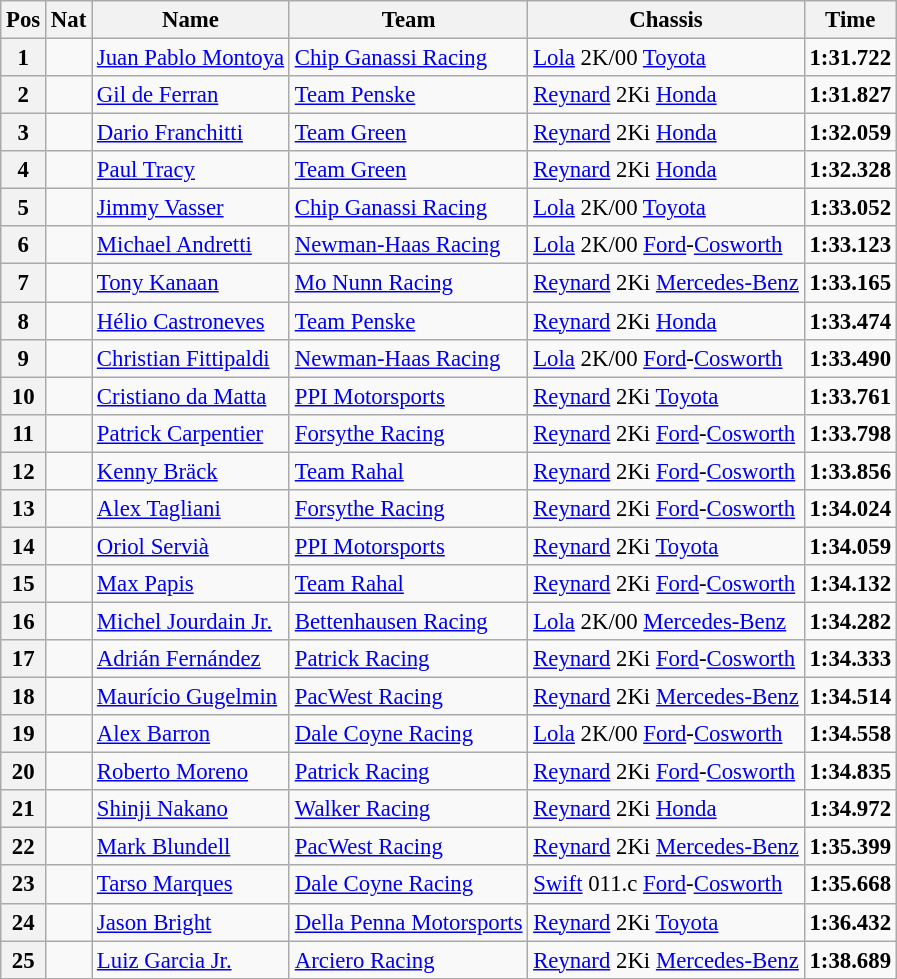<table class="wikitable" style="font-size: 95%;">
<tr>
<th>Pos</th>
<th>Nat</th>
<th>Name</th>
<th>Team</th>
<th>Chassis</th>
<th>Time</th>
</tr>
<tr>
<th>1</th>
<td></td>
<td><a href='#'>Juan Pablo Montoya</a></td>
<td><a href='#'>Chip Ganassi Racing</a></td>
<td><a href='#'>Lola</a> 2K/00 <a href='#'>Toyota</a></td>
<td><strong>1:31.722</strong></td>
</tr>
<tr>
<th>2</th>
<td></td>
<td><a href='#'>Gil de Ferran</a></td>
<td><a href='#'>Team Penske</a></td>
<td><a href='#'>Reynard</a> 2Ki <a href='#'>Honda</a></td>
<td><strong>1:31.827</strong></td>
</tr>
<tr>
<th>3</th>
<td></td>
<td><a href='#'>Dario Franchitti</a></td>
<td><a href='#'>Team Green</a></td>
<td><a href='#'>Reynard</a> 2Ki <a href='#'>Honda</a></td>
<td><strong>1:32.059</strong></td>
</tr>
<tr>
<th>4</th>
<td></td>
<td><a href='#'>Paul Tracy</a></td>
<td><a href='#'>Team Green</a></td>
<td><a href='#'>Reynard</a> 2Ki <a href='#'>Honda</a></td>
<td><strong>1:32.328</strong></td>
</tr>
<tr>
<th>5</th>
<td></td>
<td><a href='#'>Jimmy Vasser</a></td>
<td><a href='#'>Chip Ganassi Racing</a></td>
<td><a href='#'>Lola</a> 2K/00 <a href='#'>Toyota</a></td>
<td><strong>1:33.052</strong></td>
</tr>
<tr>
<th>6</th>
<td></td>
<td><a href='#'>Michael Andretti</a></td>
<td><a href='#'>Newman-Haas Racing</a></td>
<td><a href='#'>Lola</a> 2K/00 <a href='#'>Ford</a>-<a href='#'>Cosworth</a></td>
<td><strong>1:33.123</strong></td>
</tr>
<tr>
<th>7</th>
<td></td>
<td><a href='#'>Tony Kanaan</a></td>
<td><a href='#'>Mo Nunn Racing</a></td>
<td><a href='#'>Reynard</a> 2Ki <a href='#'>Mercedes-Benz</a></td>
<td><strong>1:33.165</strong></td>
</tr>
<tr>
<th>8</th>
<td></td>
<td><a href='#'>Hélio Castroneves</a></td>
<td><a href='#'>Team Penske</a></td>
<td><a href='#'>Reynard</a> 2Ki <a href='#'>Honda</a></td>
<td><strong>1:33.474</strong></td>
</tr>
<tr>
<th>9</th>
<td></td>
<td><a href='#'>Christian Fittipaldi</a></td>
<td><a href='#'>Newman-Haas Racing</a></td>
<td><a href='#'>Lola</a> 2K/00 <a href='#'>Ford</a>-<a href='#'>Cosworth</a></td>
<td><strong>1:33.490</strong></td>
</tr>
<tr>
<th>10</th>
<td></td>
<td><a href='#'>Cristiano da Matta</a></td>
<td><a href='#'>PPI Motorsports</a></td>
<td><a href='#'>Reynard</a> 2Ki <a href='#'>Toyota</a></td>
<td><strong>1:33.761</strong></td>
</tr>
<tr>
<th>11</th>
<td></td>
<td><a href='#'>Patrick Carpentier</a></td>
<td><a href='#'>Forsythe Racing</a></td>
<td><a href='#'>Reynard</a> 2Ki <a href='#'>Ford</a>-<a href='#'>Cosworth</a></td>
<td><strong>1:33.798</strong></td>
</tr>
<tr>
<th>12</th>
<td></td>
<td><a href='#'>Kenny Bräck</a></td>
<td><a href='#'>Team Rahal</a></td>
<td><a href='#'>Reynard</a> 2Ki <a href='#'>Ford</a>-<a href='#'>Cosworth</a></td>
<td><strong>1:33.856</strong></td>
</tr>
<tr>
<th>13</th>
<td></td>
<td><a href='#'>Alex Tagliani</a></td>
<td><a href='#'>Forsythe Racing</a></td>
<td><a href='#'>Reynard</a> 2Ki <a href='#'>Ford</a>-<a href='#'>Cosworth</a></td>
<td><strong>1:34.024</strong></td>
</tr>
<tr>
<th>14</th>
<td></td>
<td><a href='#'>Oriol Servià</a></td>
<td><a href='#'>PPI Motorsports</a></td>
<td><a href='#'>Reynard</a> 2Ki <a href='#'>Toyota</a></td>
<td><strong>1:34.059</strong></td>
</tr>
<tr>
<th>15</th>
<td></td>
<td><a href='#'>Max Papis</a></td>
<td><a href='#'>Team Rahal</a></td>
<td><a href='#'>Reynard</a> 2Ki <a href='#'>Ford</a>-<a href='#'>Cosworth</a></td>
<td><strong>1:34.132</strong></td>
</tr>
<tr>
<th>16</th>
<td></td>
<td><a href='#'>Michel Jourdain Jr.</a></td>
<td><a href='#'>Bettenhausen Racing</a></td>
<td><a href='#'>Lola</a> 2K/00 <a href='#'>Mercedes-Benz</a></td>
<td><strong>1:34.282</strong></td>
</tr>
<tr>
<th>17</th>
<td></td>
<td><a href='#'>Adrián Fernández</a></td>
<td><a href='#'>Patrick Racing</a></td>
<td><a href='#'>Reynard</a> 2Ki <a href='#'>Ford</a>-<a href='#'>Cosworth</a></td>
<td><strong>1:34.333</strong></td>
</tr>
<tr>
<th>18</th>
<td></td>
<td><a href='#'>Maurício Gugelmin</a></td>
<td><a href='#'>PacWest Racing</a></td>
<td><a href='#'>Reynard</a> 2Ki <a href='#'>Mercedes-Benz</a></td>
<td><strong>1:34.514</strong></td>
</tr>
<tr>
<th>19</th>
<td></td>
<td><a href='#'>Alex Barron</a></td>
<td><a href='#'>Dale Coyne Racing</a></td>
<td><a href='#'>Lola</a> 2K/00 <a href='#'>Ford</a>-<a href='#'>Cosworth</a></td>
<td><strong>1:34.558</strong></td>
</tr>
<tr>
<th>20</th>
<td></td>
<td><a href='#'>Roberto Moreno</a></td>
<td><a href='#'>Patrick Racing</a></td>
<td><a href='#'>Reynard</a> 2Ki <a href='#'>Ford</a>-<a href='#'>Cosworth</a></td>
<td><strong>1:34.835</strong></td>
</tr>
<tr>
<th>21</th>
<td></td>
<td><a href='#'>Shinji Nakano</a></td>
<td><a href='#'>Walker Racing</a></td>
<td><a href='#'>Reynard</a> 2Ki <a href='#'>Honda</a></td>
<td><strong>1:34.972</strong></td>
</tr>
<tr>
<th>22</th>
<td></td>
<td><a href='#'>Mark Blundell</a></td>
<td><a href='#'>PacWest Racing</a></td>
<td><a href='#'>Reynard</a> 2Ki <a href='#'>Mercedes-Benz</a></td>
<td><strong>1:35.399</strong></td>
</tr>
<tr>
<th>23</th>
<td></td>
<td><a href='#'>Tarso Marques</a></td>
<td><a href='#'>Dale Coyne Racing</a></td>
<td><a href='#'>Swift</a> 011.c <a href='#'>Ford</a>-<a href='#'>Cosworth</a></td>
<td><strong>1:35.668</strong></td>
</tr>
<tr>
<th>24</th>
<td></td>
<td><a href='#'>Jason Bright</a></td>
<td><a href='#'>Della Penna Motorsports</a></td>
<td><a href='#'>Reynard</a> 2Ki <a href='#'>Toyota</a></td>
<td><strong>1:36.432</strong></td>
</tr>
<tr>
<th>25</th>
<td></td>
<td><a href='#'>Luiz Garcia Jr.</a></td>
<td><a href='#'>Arciero Racing</a></td>
<td><a href='#'>Reynard</a> 2Ki <a href='#'>Mercedes-Benz</a></td>
<td><strong>1:38.689</strong></td>
</tr>
</table>
